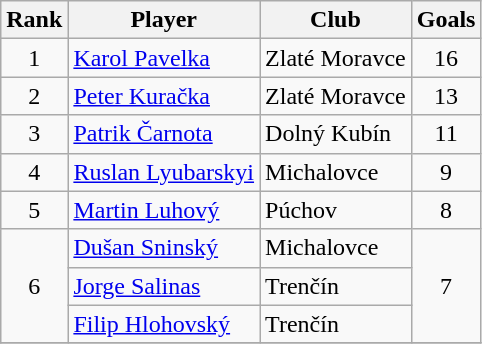<table class="wikitable" style="text-align:center">
<tr>
<th>Rank</th>
<th>Player</th>
<th>Club</th>
<th>Goals</th>
</tr>
<tr>
<td rowspan="1">1</td>
<td align="left"> <a href='#'>Karol Pavelka</a></td>
<td align="left">Zlaté Moravce</td>
<td>16</td>
</tr>
<tr>
<td rowspan="1">2</td>
<td align="left"> <a href='#'>Peter Kuračka</a></td>
<td align="left">Zlaté Moravce</td>
<td>13</td>
</tr>
<tr>
<td rowspan="1">3</td>
<td align="left"> <a href='#'>Patrik Čarnota</a></td>
<td align="left">Dolný Kubín</td>
<td>11</td>
</tr>
<tr>
<td rowspan="1">4</td>
<td align="left"> <a href='#'>Ruslan Lyubarskyi</a></td>
<td align="left">Michalovce</td>
<td>9</td>
</tr>
<tr>
<td rowspan="1">5</td>
<td align="left"> <a href='#'>Martin Luhový</a></td>
<td align="left">Púchov</td>
<td>8</td>
</tr>
<tr>
<td rowspan="3">6</td>
<td align="left"> <a href='#'>Dušan Sninský</a></td>
<td align="left">Michalovce</td>
<td rowspan="3">7</td>
</tr>
<tr>
<td align="left"> <a href='#'>Jorge Salinas</a></td>
<td align="left">Trenčín</td>
</tr>
<tr>
<td align="left"> <a href='#'>Filip Hlohovský</a></td>
<td align="left">Trenčín</td>
</tr>
<tr>
</tr>
</table>
